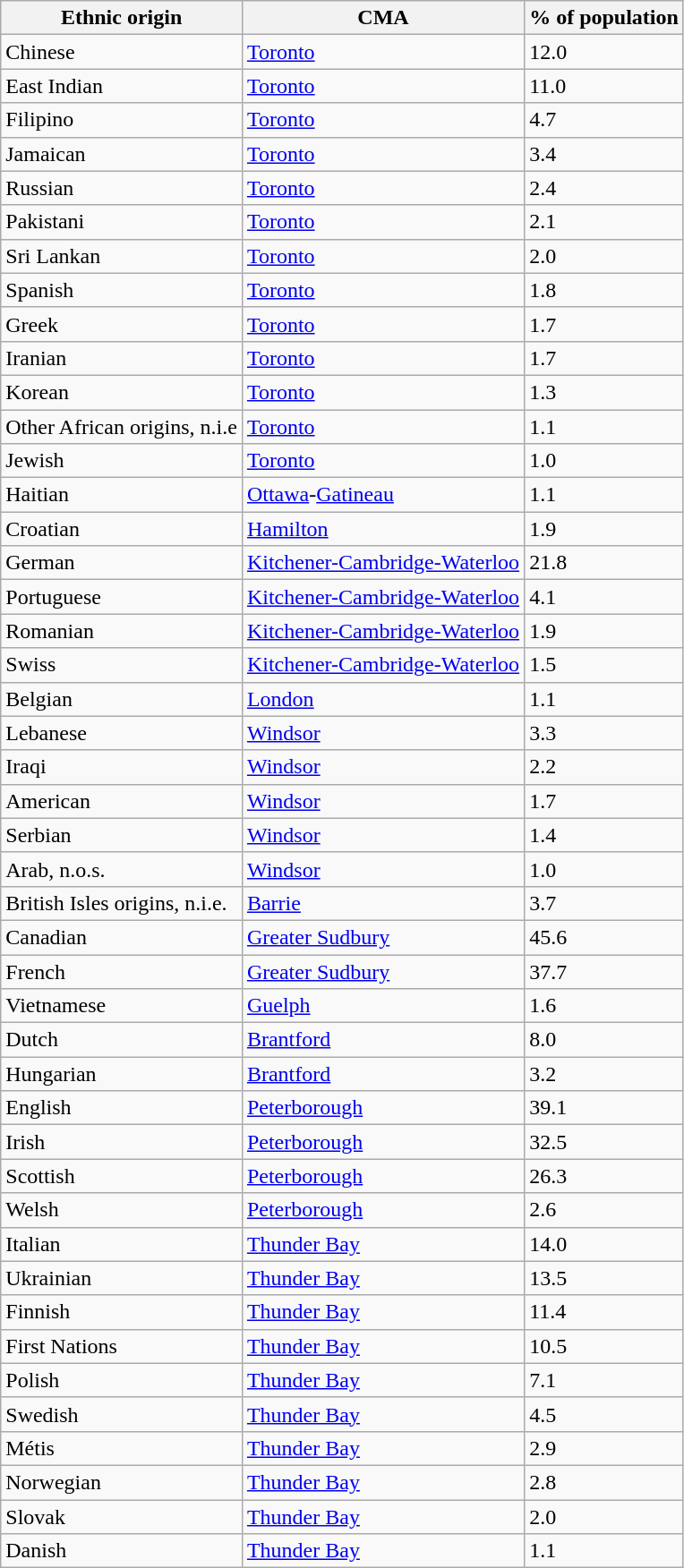<table class="wikitable">
<tr>
<th>Ethnic origin</th>
<th>CMA</th>
<th>% of population</th>
</tr>
<tr>
<td>Chinese</td>
<td><a href='#'>Toronto</a></td>
<td>12.0</td>
</tr>
<tr>
<td>East Indian</td>
<td><a href='#'>Toronto</a></td>
<td>11.0</td>
</tr>
<tr>
<td>Filipino</td>
<td><a href='#'>Toronto</a></td>
<td>4.7</td>
</tr>
<tr>
<td>Jamaican</td>
<td><a href='#'>Toronto</a></td>
<td>3.4</td>
</tr>
<tr>
<td>Russian</td>
<td><a href='#'>Toronto</a></td>
<td>2.4</td>
</tr>
<tr>
<td>Pakistani</td>
<td><a href='#'>Toronto</a></td>
<td>2.1</td>
</tr>
<tr>
<td>Sri Lankan</td>
<td><a href='#'>Toronto</a></td>
<td>2.0</td>
</tr>
<tr>
<td>Spanish</td>
<td><a href='#'>Toronto</a></td>
<td>1.8</td>
</tr>
<tr>
<td>Greek</td>
<td><a href='#'>Toronto</a></td>
<td>1.7</td>
</tr>
<tr>
<td>Iranian</td>
<td><a href='#'>Toronto</a></td>
<td>1.7</td>
</tr>
<tr>
<td>Korean</td>
<td><a href='#'>Toronto</a></td>
<td>1.3</td>
</tr>
<tr>
<td>Other African origins, <abbr>n.i.e</abbr></td>
<td><a href='#'>Toronto</a></td>
<td>1.1</td>
</tr>
<tr>
<td>Jewish</td>
<td><a href='#'>Toronto</a></td>
<td>1.0</td>
</tr>
<tr>
<td>Haitian</td>
<td><a href='#'>Ottawa</a>-<a href='#'>Gatineau</a></td>
<td>1.1</td>
</tr>
<tr>
<td>Croatian</td>
<td><a href='#'>Hamilton</a></td>
<td>1.9</td>
</tr>
<tr>
<td>German</td>
<td><a href='#'>Kitchener-Cambridge-Waterloo</a></td>
<td>21.8</td>
</tr>
<tr>
<td>Portuguese</td>
<td><a href='#'>Kitchener-Cambridge-Waterloo</a></td>
<td>4.1</td>
</tr>
<tr>
<td>Romanian</td>
<td><a href='#'>Kitchener-Cambridge-Waterloo</a></td>
<td>1.9</td>
</tr>
<tr>
<td>Swiss</td>
<td><a href='#'>Kitchener-Cambridge-Waterloo</a></td>
<td>1.5</td>
</tr>
<tr>
<td>Belgian</td>
<td><a href='#'>London</a></td>
<td>1.1</td>
</tr>
<tr>
<td>Lebanese</td>
<td><a href='#'>Windsor</a></td>
<td>3.3</td>
</tr>
<tr>
<td>Iraqi</td>
<td><a href='#'>Windsor</a></td>
<td>2.2</td>
</tr>
<tr>
<td>American</td>
<td><a href='#'>Windsor</a></td>
<td>1.7</td>
</tr>
<tr>
<td>Serbian</td>
<td><a href='#'>Windsor</a></td>
<td>1.4</td>
</tr>
<tr>
<td>Arab, <abbr>n.o.s.</abbr></td>
<td><a href='#'>Windsor</a></td>
<td>1.0</td>
</tr>
<tr>
<td>British Isles origins, n.i.e.</td>
<td><a href='#'>Barrie</a></td>
<td>3.7</td>
</tr>
<tr>
<td>Canadian</td>
<td><a href='#'>Greater Sudbury</a></td>
<td>45.6</td>
</tr>
<tr>
<td>French</td>
<td><a href='#'>Greater Sudbury</a></td>
<td>37.7</td>
</tr>
<tr>
<td>Vietnamese</td>
<td><a href='#'>Guelph</a></td>
<td>1.6</td>
</tr>
<tr>
<td>Dutch</td>
<td><a href='#'>Brantford</a></td>
<td>8.0</td>
</tr>
<tr>
<td>Hungarian</td>
<td><a href='#'>Brantford</a></td>
<td>3.2</td>
</tr>
<tr>
<td>English</td>
<td><a href='#'>Peterborough</a></td>
<td>39.1</td>
</tr>
<tr>
<td>Irish</td>
<td><a href='#'>Peterborough</a></td>
<td>32.5</td>
</tr>
<tr>
<td>Scottish</td>
<td><a href='#'>Peterborough</a></td>
<td>26.3</td>
</tr>
<tr>
<td>Welsh</td>
<td><a href='#'>Peterborough</a></td>
<td>2.6</td>
</tr>
<tr>
<td>Italian</td>
<td><a href='#'>Thunder Bay</a></td>
<td>14.0</td>
</tr>
<tr>
<td>Ukrainian</td>
<td><a href='#'>Thunder Bay</a></td>
<td>13.5</td>
</tr>
<tr>
<td>Finnish</td>
<td><a href='#'>Thunder Bay</a></td>
<td>11.4</td>
</tr>
<tr>
<td>First Nations</td>
<td><a href='#'>Thunder Bay</a></td>
<td>10.5</td>
</tr>
<tr>
<td>Polish</td>
<td><a href='#'>Thunder Bay</a></td>
<td>7.1</td>
</tr>
<tr>
<td>Swedish</td>
<td><a href='#'>Thunder Bay</a></td>
<td>4.5</td>
</tr>
<tr>
<td>Métis</td>
<td><a href='#'>Thunder Bay</a></td>
<td>2.9</td>
</tr>
<tr>
<td>Norwegian</td>
<td><a href='#'>Thunder Bay</a></td>
<td>2.8</td>
</tr>
<tr>
<td>Slovak</td>
<td><a href='#'>Thunder Bay</a></td>
<td>2.0</td>
</tr>
<tr>
<td>Danish</td>
<td><a href='#'>Thunder Bay</a></td>
<td>1.1</td>
</tr>
</table>
